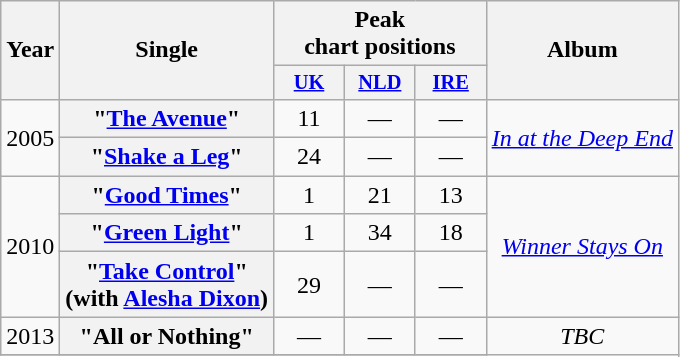<table class="wikitable plainrowheaders" style="text-align:center;">
<tr>
<th scope="col" rowspan="2">Year</th>
<th scope="col" rowspan="2">Single</th>
<th scope="col" colspan="3">Peak<br>chart positions</th>
<th scope="col" rowspan="2">Album</th>
</tr>
<tr>
<th scope="col" style="width:3em;font-size:85%;"><a href='#'>UK</a><br></th>
<th scope="col" style="width:3em;font-size:85%;"><a href='#'>NLD</a><br></th>
<th scope="col" style="width:3em;font-size:85%;"><a href='#'>IRE</a><br></th>
</tr>
<tr>
<td rowspan="2">2005</td>
<th scope="row">"<a href='#'>The Avenue</a>"</th>
<td>11</td>
<td>—</td>
<td>—</td>
<td rowspan="2"><em><a href='#'>In at the Deep End</a></em></td>
</tr>
<tr>
<th scope="row">"<a href='#'>Shake a Leg</a>"</th>
<td>24</td>
<td>—</td>
<td>—</td>
</tr>
<tr>
<td rowspan="3">2010</td>
<th scope="row">"<a href='#'>Good Times</a>"</th>
<td>1</td>
<td>21</td>
<td>13</td>
<td rowspan="3"><em><a href='#'>Winner Stays On</a></em></td>
</tr>
<tr>
<th scope="row">"<a href='#'>Green Light</a>"</th>
<td>1</td>
<td>34</td>
<td>18</td>
</tr>
<tr>
<th scope="row">"<a href='#'>Take Control</a>"<br><span>(with <a href='#'>Alesha Dixon</a>)</span></th>
<td>29</td>
<td>—</td>
<td>—</td>
</tr>
<tr>
<td rowspan="1">2013</td>
<th scope="row">"All or Nothing"</th>
<td>—</td>
<td>—</td>
<td>—</td>
<td rowspan="2"><em>TBC</em></td>
</tr>
<tr>
</tr>
</table>
